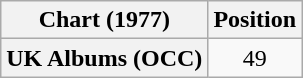<table class="wikitable sortable plainrowheaders" style="text-align:center;">
<tr>
<th scope="col">Chart (1977)</th>
<th scope="col">Position</th>
</tr>
<tr>
<th scope="row">UK Albums (OCC)</th>
<td>49</td>
</tr>
</table>
